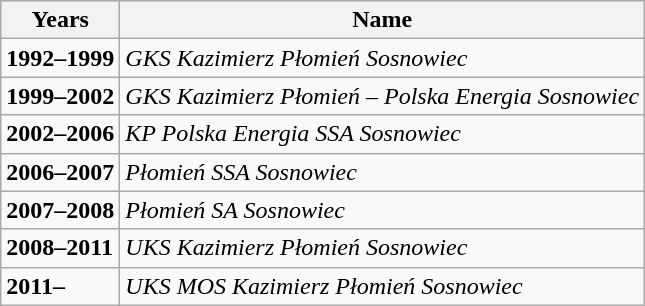<table class="wikitable" style="font-size:100%">
<tr>
<th>Years</th>
<th>Name</th>
</tr>
<tr>
<td><strong>1992–1999</strong></td>
<td><em>GKS Kazimierz Płomień Sosnowiec</em></td>
</tr>
<tr>
<td><strong>1999–2002</strong></td>
<td><em>GKS Kazimierz Płomień – Polska Energia Sosnowiec</em></td>
</tr>
<tr>
<td><strong>2002–2006</strong></td>
<td><em>KP Polska Energia SSA Sosnowiec</em></td>
</tr>
<tr>
<td><strong>2006–2007</strong></td>
<td><em>Płomień SSA Sosnowiec</em></td>
</tr>
<tr>
<td><strong>2007–2008</strong></td>
<td><em>Płomień SA Sosnowiec</em></td>
</tr>
<tr>
<td><strong>2008–2011</strong></td>
<td><em>UKS Kazimierz Płomień Sosnowiec</em></td>
</tr>
<tr>
<td><strong>2011–</strong></td>
<td><em>UKS MOS Kazimierz Płomień Sosnowiec</em></td>
</tr>
</table>
